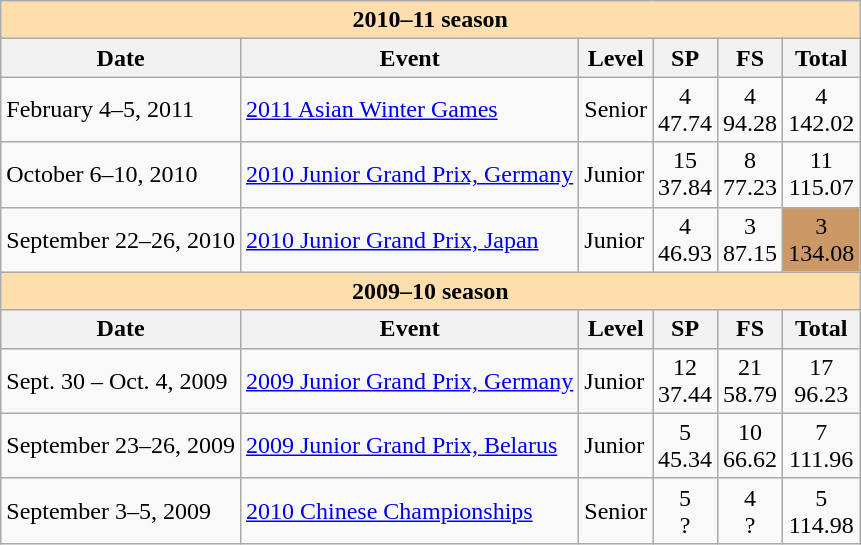<table class="wikitable">
<tr>
<th style="background-color: #ffdead;" colspan=7>2010–11 season</th>
</tr>
<tr>
<th>Date</th>
<th>Event</th>
<th>Level</th>
<th>SP</th>
<th>FS</th>
<th>Total</th>
</tr>
<tr>
<td>February 4–5, 2011</td>
<td><a href='#'>2011 Asian Winter Games</a></td>
<td>Senior</td>
<td align=center>4 <br> 47.74</td>
<td align=center>4 <br> 94.28</td>
<td align=center>4 <br> 142.02</td>
</tr>
<tr>
<td>October 6–10, 2010</td>
<td><a href='#'>2010 Junior Grand Prix, Germany</a></td>
<td>Junior</td>
<td align=center>15 <br> 37.84</td>
<td align=center>8 <br> 77.23</td>
<td align=center>11 <br> 115.07</td>
</tr>
<tr>
<td>September 22–26, 2010</td>
<td><a href='#'>2010 Junior Grand Prix, Japan</a></td>
<td>Junior</td>
<td align=center>4 <br> 46.93</td>
<td align=center>3 <br> 87.15</td>
<td align=center bgcolor=cc9966>3 <br> 134.08</td>
</tr>
<tr>
<th style="background-color: #ffdead;" colspan=7>2009–10 season</th>
</tr>
<tr>
<th>Date</th>
<th>Event</th>
<th>Level</th>
<th>SP</th>
<th>FS</th>
<th>Total</th>
</tr>
<tr>
<td>Sept. 30 – Oct. 4, 2009</td>
<td><a href='#'>2009 Junior Grand Prix, Germany</a></td>
<td>Junior</td>
<td align=center>12 <br> 37.44</td>
<td align=center>21 <br> 58.79</td>
<td align=center>17 <br> 96.23</td>
</tr>
<tr>
<td>September 23–26, 2009</td>
<td><a href='#'>2009 Junior Grand Prix, Belarus</a></td>
<td>Junior</td>
<td align=center>5 <br> 45.34</td>
<td align=center>10 <br> 66.62</td>
<td align=center>7 <br> 111.96</td>
</tr>
<tr>
<td>September 3–5, 2009</td>
<td><a href='#'>2010 Chinese Championships</a></td>
<td>Senior</td>
<td align=center>5 <br> ?</td>
<td align=center>4 <br> ?</td>
<td align=center>5 <br> 114.98</td>
</tr>
</table>
